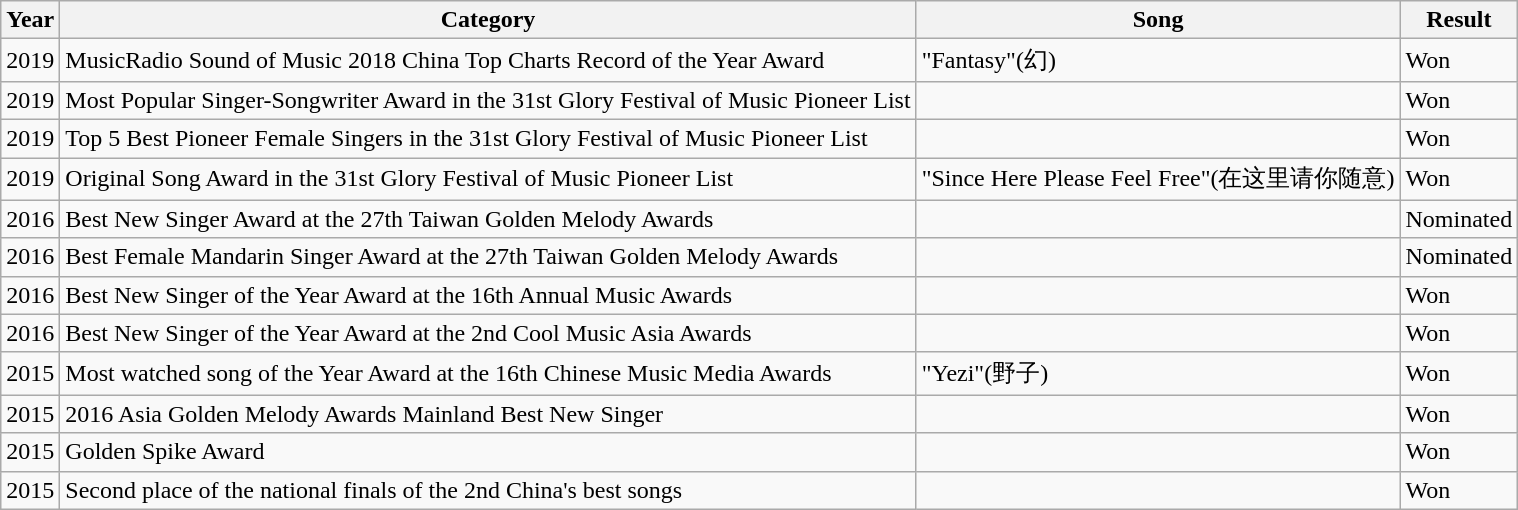<table class="wikitable">
<tr>
<th><strong>Year</strong></th>
<th><strong>Category</strong></th>
<th>Song</th>
<th>Result</th>
</tr>
<tr>
<td>2019</td>
<td>MusicRadio Sound of Music 2018 China Top Charts Record of the Year Award</td>
<td>"Fantasy"(幻)</td>
<td>Won</td>
</tr>
<tr>
<td>2019</td>
<td>Most Popular Singer-Songwriter Award in the 31st Glory Festival of Music Pioneer List</td>
<td></td>
<td>Won</td>
</tr>
<tr>
<td>2019</td>
<td>Top 5 Best Pioneer Female Singers in the 31st Glory Festival of Music Pioneer List</td>
<td></td>
<td>Won</td>
</tr>
<tr>
<td>2019</td>
<td>Original Song Award in the 31st Glory Festival of Music Pioneer List</td>
<td>"Since Here Please Feel Free"(在这里请你随意)</td>
<td>Won</td>
</tr>
<tr>
<td>2016</td>
<td>Best New Singer Award at the 27th Taiwan Golden Melody Awards</td>
<td></td>
<td>Nominated</td>
</tr>
<tr>
<td>2016</td>
<td>Best Female Mandarin Singer Award at the 27th Taiwan Golden Melody Awards</td>
<td></td>
<td>Nominated</td>
</tr>
<tr>
<td>2016</td>
<td>Best New Singer of the Year Award at the 16th Annual Music Awards</td>
<td></td>
<td>Won</td>
</tr>
<tr>
<td>2016</td>
<td>Best New Singer of the Year Award at the 2nd Cool Music Asia Awards</td>
<td></td>
<td>Won</td>
</tr>
<tr>
<td>2015</td>
<td>Most watched song of the Year Award at the 16th Chinese Music Media Awards</td>
<td>"Yezi"(野子)</td>
<td>Won</td>
</tr>
<tr>
<td>2015</td>
<td>2016 Asia Golden Melody Awards Mainland Best New Singer</td>
<td></td>
<td>Won</td>
</tr>
<tr>
<td>2015</td>
<td>Golden Spike Award</td>
<td></td>
<td>Won</td>
</tr>
<tr>
<td>2015</td>
<td>Second place of the national finals of the 2nd China's best songs</td>
<td></td>
<td>Won</td>
</tr>
</table>
